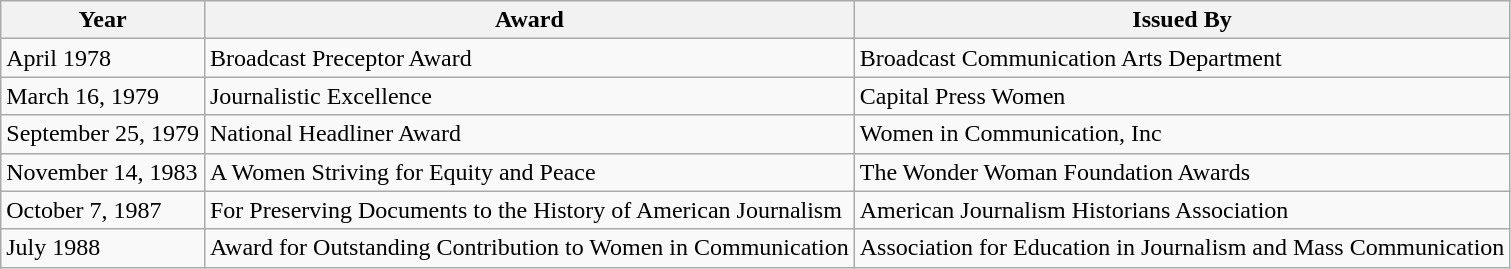<table class="wikitable">
<tr>
<th>Year</th>
<th>Award</th>
<th>Issued By</th>
</tr>
<tr>
<td>April 1978</td>
<td>Broadcast Preceptor Award</td>
<td>Broadcast Communication Arts Department</td>
</tr>
<tr>
<td>March 16, 1979</td>
<td>Journalistic Excellence</td>
<td>Capital Press Women</td>
</tr>
<tr>
<td>September 25, 1979</td>
<td>National Headliner Award</td>
<td>Women in Communication, Inc</td>
</tr>
<tr>
<td>November 14, 1983</td>
<td>A Women Striving for Equity and Peace</td>
<td>The Wonder Woman Foundation Awards</td>
</tr>
<tr>
<td>October 7, 1987</td>
<td>For Preserving Documents to the History of American Journalism</td>
<td>American Journalism Historians Association</td>
</tr>
<tr>
<td>July 1988</td>
<td>Award for Outstanding Contribution to Women in Communication</td>
<td>Association for Education in Journalism and Mass Communication</td>
</tr>
</table>
